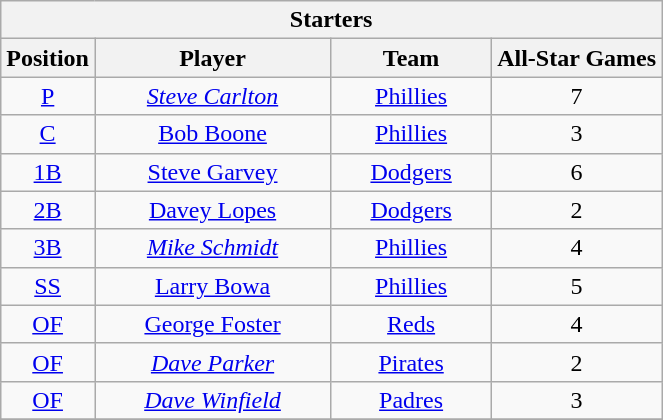<table class="wikitable" style="font-size: 100%; text-align:center;">
<tr>
<th colspan="4">Starters</th>
</tr>
<tr>
<th>Position</th>
<th width="150">Player</th>
<th width="100">Team</th>
<th>All-Star Games</th>
</tr>
<tr>
<td><a href='#'>P</a></td>
<td><em><a href='#'>Steve Carlton</a></em></td>
<td><a href='#'>Phillies</a></td>
<td>7</td>
</tr>
<tr>
<td><a href='#'>C</a></td>
<td><a href='#'>Bob Boone</a></td>
<td><a href='#'>Phillies</a></td>
<td>3</td>
</tr>
<tr>
<td><a href='#'>1B</a></td>
<td><a href='#'>Steve Garvey</a></td>
<td><a href='#'>Dodgers</a></td>
<td>6</td>
</tr>
<tr>
<td><a href='#'>2B</a></td>
<td><a href='#'>Davey Lopes</a></td>
<td><a href='#'>Dodgers</a></td>
<td>2</td>
</tr>
<tr>
<td><a href='#'>3B</a></td>
<td><em><a href='#'>Mike Schmidt</a></em></td>
<td><a href='#'>Phillies</a></td>
<td>4</td>
</tr>
<tr>
<td><a href='#'>SS</a></td>
<td><a href='#'>Larry Bowa</a></td>
<td><a href='#'>Phillies</a></td>
<td>5</td>
</tr>
<tr>
<td><a href='#'>OF</a></td>
<td><a href='#'>George Foster</a></td>
<td><a href='#'>Reds</a></td>
<td>4</td>
</tr>
<tr>
<td><a href='#'>OF</a></td>
<td><em><a href='#'>Dave Parker</a></em></td>
<td><a href='#'>Pirates</a></td>
<td>2</td>
</tr>
<tr>
<td><a href='#'>OF</a></td>
<td><em><a href='#'>Dave Winfield</a></em></td>
<td><a href='#'>Padres</a></td>
<td>3</td>
</tr>
<tr>
</tr>
</table>
